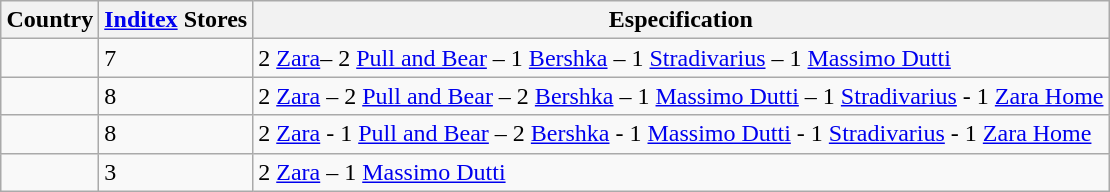<table class="wikitable" style="margin:0.5em auto">
<tr>
<th>Country</th>
<th><a href='#'>Inditex</a> Stores</th>
<th>Especification</th>
</tr>
<tr>
<td></td>
<td>7</td>
<td>2 <a href='#'>Zara</a>– 2 <a href='#'>Pull and Bear</a> – 1 <a href='#'>Bershka</a> – 1 <a href='#'>Stradivarius</a> – 1 <a href='#'>Massimo Dutti</a></td>
</tr>
<tr>
<td></td>
<td>8</td>
<td>2 <a href='#'>Zara</a> – 2 <a href='#'>Pull and Bear</a> – 2 <a href='#'>Bershka</a> – 1 <a href='#'>Massimo Dutti</a> – 1 <a href='#'>Stradivarius</a> - 1 <a href='#'>Zara Home</a></td>
</tr>
<tr>
<td></td>
<td>8</td>
<td>2 <a href='#'>Zara</a> - 1 <a href='#'>Pull and Bear</a> – 2 <a href='#'>Bershka</a> - 1 <a href='#'>Massimo Dutti</a> - 1 <a href='#'>Stradivarius</a> - 1 <a href='#'>Zara Home</a></td>
</tr>
<tr>
<td></td>
<td>3</td>
<td>2 <a href='#'>Zara</a> – 1 <a href='#'>Massimo Dutti</a></td>
</tr>
</table>
